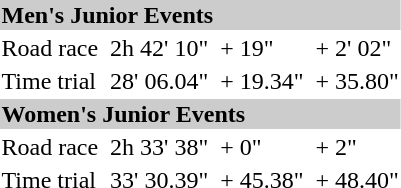<table>
<tr bgcolor="#cccccc">
<td colspan=7><strong>Men's Junior Events</strong></td>
</tr>
<tr>
<td>Road race</td>
<td></td>
<td>2h 42' 10"</td>
<td></td>
<td>+ 19"</td>
<td></td>
<td>+ 2' 02"</td>
</tr>
<tr>
<td>Time trial</td>
<td></td>
<td>28' 06.04"</td>
<td></td>
<td>+ 19.34"</td>
<td></td>
<td>+ 35.80"</td>
</tr>
<tr bgcolor="#cccccc">
<td colspan=7><strong>Women's Junior Events</strong></td>
</tr>
<tr>
<td>Road race</td>
<td></td>
<td>2h 33' 38"</td>
<td></td>
<td>+ 0"</td>
<td></td>
<td>+ 2"</td>
</tr>
<tr>
<td>Time trial</td>
<td></td>
<td>33' 30.39"</td>
<td></td>
<td>+ 45.38"</td>
<td></td>
<td>+ 48.40"</td>
</tr>
</table>
